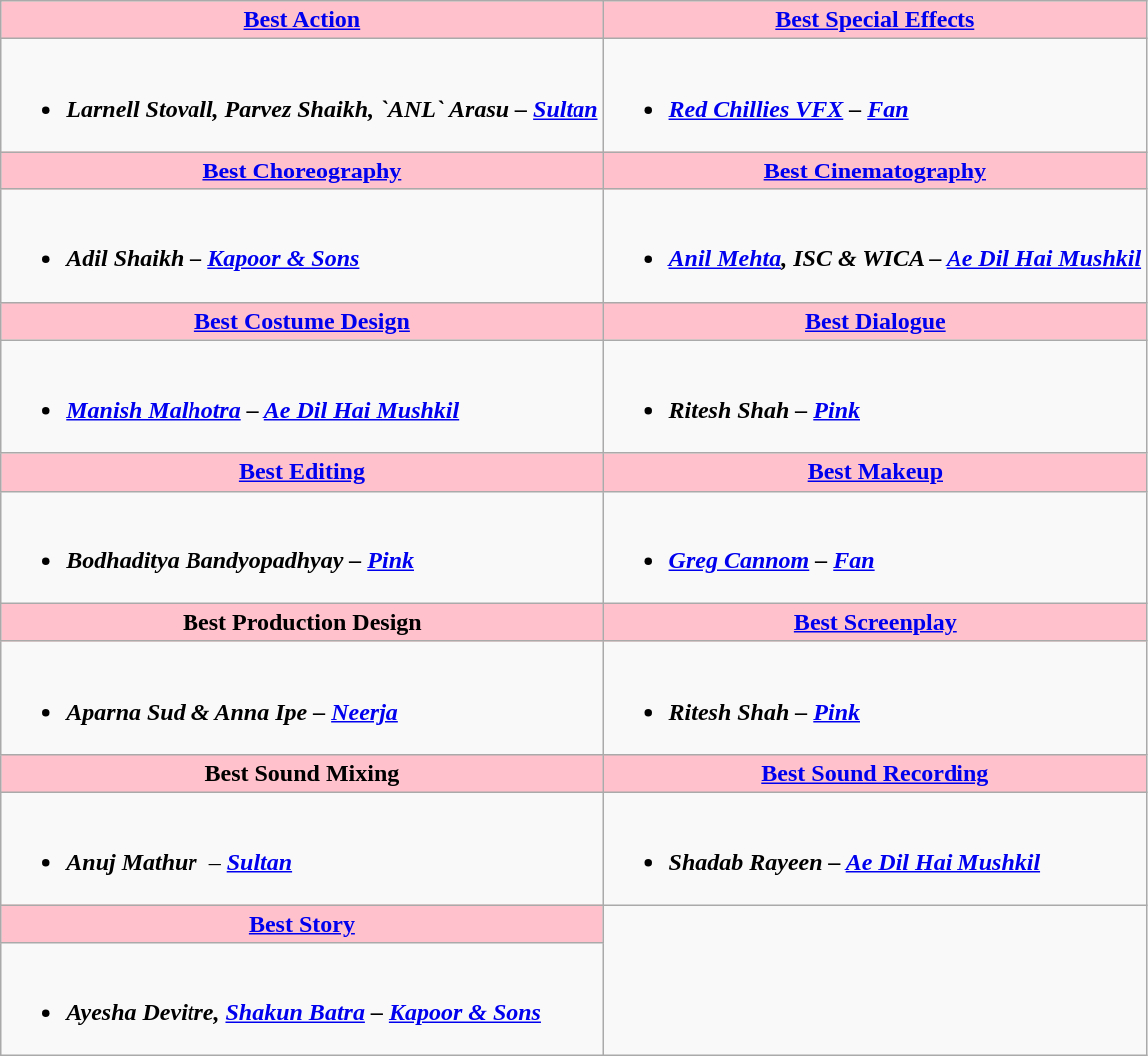<table class=wikitable style="width=150%">
<tr>
<th style="background:#FFC1CC;" ! style="width=50%"><a href='#'>Best Action</a></th>
<th style="background:#FFC1CC;" ! style="width=50%"><a href='#'>Best Special Effects</a></th>
</tr>
<tr>
<td valign="top"><br><ul><li><strong><em>Larnell Stovall, Parvez Shaikh, `ANL` Arasu<strong> – </strong><a href='#'>Sultan</a></em></strong></li></ul></td>
<td valign="top"><br><ul><li><strong><em><a href='#'>Red Chillies VFX</a><strong> – </strong><a href='#'>Fan</a></em></strong></li></ul></td>
</tr>
<tr>
<th style="background:#FFC1CC;" ! style="width=50%"><a href='#'>Best Choreography</a></th>
<th style="background:#FFC1CC;" ! style="width=50%"><a href='#'>Best Cinematography</a></th>
</tr>
<tr>
<td valign="top"><br><ul><li><strong><em>Adil Shaikh<strong> – </strong><a href='#'>Kapoor & Sons</a></em></strong></li></ul></td>
<td valign="top"><br><ul><li><strong><em><a href='#'>Anil Mehta</a>, ISC & WICA<strong> – </strong><a href='#'>Ae Dil Hai Mushkil</a></em></strong></li></ul></td>
</tr>
<tr>
<th style="background:#FFC1CC;" ! style="width=50%"><a href='#'>Best Costume Design</a></th>
<th style="background:#FFC1CC;" ! style="width=50%"><a href='#'>Best Dialogue</a></th>
</tr>
<tr>
<td valign="top"><br><ul><li><strong><em><a href='#'>Manish Malhotra</a><strong> – </strong><a href='#'>Ae Dil Hai Mushkil</a></em></strong></li></ul></td>
<td valign="top"><br><ul><li><strong><em>Ritesh Shah<strong> – </strong><a href='#'>Pink</a></em></strong></li></ul></td>
</tr>
<tr>
<th style="background:#FFC1CC;" ! style="width=50%"><a href='#'>Best Editing</a></th>
<th style="background:#FFC1CC;" ! style="width=50%"><a href='#'>Best Makeup</a></th>
</tr>
<tr>
<td valign="top"><br><ul><li><strong><em>Bodhaditya Bandyopadhyay<strong> – </strong><a href='#'>Pink</a></em></strong></li></ul></td>
<td valign="top"><br><ul><li><strong><em><a href='#'>Greg Cannom</a><strong> – </strong><a href='#'>Fan</a></em></strong></li></ul></td>
</tr>
<tr>
<th style="background:#FFC1CC;" ! style="width=50%">Best Production Design</th>
<th style="background:#FFC1CC;" ! style="width=50%"><a href='#'>Best Screenplay</a></th>
</tr>
<tr>
<td valign="top"><br><ul><li><strong><em>Aparna Sud & Anna Ipe<strong> – </strong><a href='#'>Neerja</a></em></strong></li></ul></td>
<td valign="top"><br><ul><li><strong><em>Ritesh Shah<strong> – </strong><a href='#'>Pink</a></em></strong></li></ul></td>
</tr>
<tr>
<th style="background:#FFC1CC;" ! style="width=50%">Best Sound Mixing</th>
<th style="background:#FFC1CC;" ! style="width=50%"><a href='#'>Best Sound Recording</a></th>
</tr>
<tr>
<td valign="top"><br><ul><li><strong><em>Anuj Mathur </em></strong> – <strong><a href='#'><em>Sultan</em></a></strong></li></ul></td>
<td valign="top"><br><ul><li><strong><em>Shadab Rayeen<strong> – </strong><a href='#'>Ae Dil Hai Mushkil</a></em></strong></li></ul></td>
</tr>
<tr>
<th style="background:#FFC1CC;" ! style="width=50%"><a href='#'>Best Story</a></th>
</tr>
<tr>
<td valign="top"><br><ul><li><strong><em>Ayesha Devitre, <a href='#'>Shakun Batra</a><strong> – </strong><a href='#'>Kapoor & Sons</a></em></strong></li></ul></td>
</tr>
</table>
